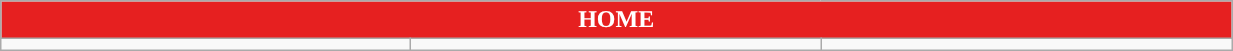<table class="wikitable collapsible collapsed" style="width:65%">
<tr>
<th colspan=6 ! style="color:white; background:#E62020">HOME</th>
</tr>
<tr>
<td></td>
<td></td>
<td></td>
</tr>
</table>
